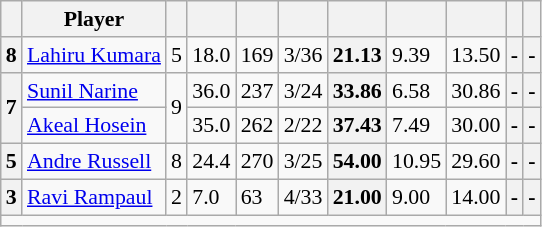<table class="wikitable sortable" style="text-align:left;font-size:91%;">
<tr>
<th></th>
<th>Player</th>
<th></th>
<th></th>
<th></th>
<th></th>
<th></th>
<th></th>
<th></th>
<th></th>
<th></th>
</tr>
<tr>
<th>8</th>
<td> <a href='#'>Lahiru Kumara</a></td>
<td>5</td>
<td>18.0</td>
<td>169</td>
<td>3/36</td>
<th>21.13</th>
<td>9.39</td>
<td>13.50</td>
<th>-</th>
<th>-</th>
</tr>
<tr>
<th rowspan=2>7</th>
<td> <a href='#'>Sunil Narine</a></td>
<td rowspan=2>9</td>
<td>36.0</td>
<td>237</td>
<td>3/24</td>
<th>33.86</th>
<td>6.58</td>
<td>30.86</td>
<th>-</th>
<th>-</th>
</tr>
<tr>
<td> <a href='#'>Akeal Hosein</a></td>
<td>35.0</td>
<td>262</td>
<td>2/22</td>
<th>37.43</th>
<td>7.49</td>
<td>30.00</td>
<th>-</th>
<th>-</th>
</tr>
<tr>
<th>5</th>
<td> <a href='#'>Andre Russell</a></td>
<td>8</td>
<td>24.4</td>
<td>270</td>
<td>3/25</td>
<th>54.00</th>
<td>10.95</td>
<td>29.60</td>
<th>-</th>
<th>-</th>
</tr>
<tr>
<th>3</th>
<td> <a href='#'>Ravi Rampaul</a></td>
<td>2</td>
<td>7.0</td>
<td>63</td>
<td>4/33</td>
<th>21.00</th>
<td>9.00</td>
<td>14.00</td>
<th>-</th>
<th>-</th>
</tr>
<tr>
<td colspan="11"><small></small></td>
</tr>
</table>
